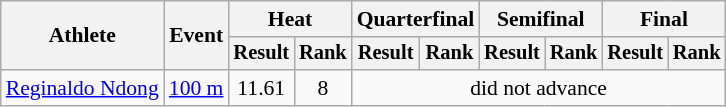<table class=wikitable style="font-size:90%">
<tr>
<th rowspan="2">Athlete</th>
<th rowspan="2">Event</th>
<th colspan="2">Heat</th>
<th colspan="2">Quarterfinal</th>
<th colspan="2">Semifinal</th>
<th colspan="2">Final</th>
</tr>
<tr style="font-size:95%">
<th>Result</th>
<th>Rank</th>
<th>Result</th>
<th>Rank</th>
<th>Result</th>
<th>Rank</th>
<th>Result</th>
<th>Rank</th>
</tr>
<tr align=center>
<td align=left><a href='#'>Reginaldo Ndong</a></td>
<td align=left><a href='#'>100 m</a></td>
<td>11.61</td>
<td>8</td>
<td colspan=6>did not advance</td>
</tr>
</table>
